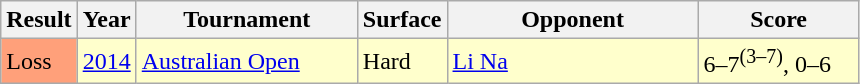<table class=wikitable>
<tr>
<th>Result</th>
<th>Year</th>
<th width=140>Tournament</th>
<th>Surface</th>
<th width=160>Opponent</th>
<th width=100>Score</th>
</tr>
<tr style="background:#ffc;">
<td style="background:#ffa07a">Loss</td>
<td><a href='#'>2014</a></td>
<td><a href='#'>Australian Open</a></td>
<td>Hard</td>
<td> <a href='#'>Li Na</a></td>
<td>6–7<sup>(3–7)</sup>, 0–6</td>
</tr>
</table>
